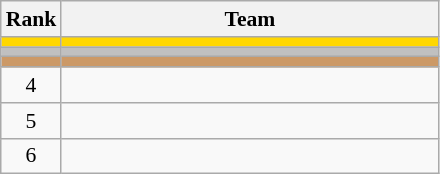<table class="wikitable" style="border-collapse: collapse; font-size: 90%;">
<tr>
<th>Rank</th>
<th align="left" style="width: 17em">Team</th>
</tr>
<tr bgcolor=gold>
<td align="center"></td>
<td></td>
</tr>
<tr bgcolor=silver>
<td align="center"></td>
<td></td>
</tr>
<tr bgcolor=cc9966>
<td align="center"></td>
<td></td>
</tr>
<tr>
<td align="center">4</td>
<td></td>
</tr>
<tr>
<td align="center">5</td>
<td></td>
</tr>
<tr>
<td align="center">6</td>
<td></td>
</tr>
</table>
